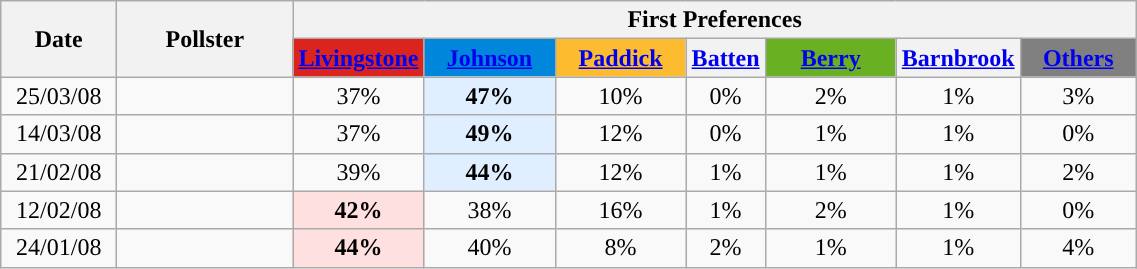<table class="wikitable sortable" style="text-align:center">
<tr>
<th rowspan="2" class="unsortable" style="width:70px;">Date</th>
<th rowspan="2" class="unsortable" style="width:110px;">Pollster</th>
<th colspan="7">First Preferences</th>
</tr>
<tr>
<th ! class="unsortable" style="background:#dc241f; width:80px;"><a href='#'><span>Livingstone</span></a></th>
<th ! class="unsortable" style="background:#0087dc; width:80px;"><a href='#'><span>Johnson</span></a></th>
<th ! class="unsortable" style="background:#fdbb30; width:80px"><a href='#'><span>Paddick</span></a></th>
<th ! class="unsortable" style="background:"><a href='#'><span>Batten</span></a></th>
<th ! class="unsortable" style="background:#6ab023; width:80px"><a href='#'><span>Berry</span></a></th>
<th ! class="unsortable" style="background:"><a href='#'><span>Barnbrook</span></a></th>
<th ! class="unsortable" style="background:gray; width:70px"><a href='#'><span>Others</span></a></th>
</tr>
<tr>
<td>25/03/08</td>
<td> </td>
<td>37%</td>
<td style="background:#e0efff"><strong>47%</strong></td>
<td>10%</td>
<td>0%</td>
<td>2%</td>
<td>1%</td>
<td>3%</td>
</tr>
<tr>
<td>14/03/08</td>
<td> </td>
<td>37%</td>
<td style="background:#e0efff"><strong>49%</strong></td>
<td>12%</td>
<td>0%</td>
<td>1%</td>
<td>1%</td>
<td>0%</td>
</tr>
<tr>
<td>21/02/08</td>
<td> </td>
<td>39%</td>
<td style="background:#e0efff"><strong>44%</strong></td>
<td>12%</td>
<td>1%</td>
<td>1%</td>
<td>1%</td>
<td>2%</td>
</tr>
<tr>
<td>12/02/08</td>
<td> </td>
<td style="background:#ffe0e0"><strong>42%</strong></td>
<td>38%</td>
<td>16%</td>
<td>1%</td>
<td>2%</td>
<td>1%</td>
<td>0%</td>
</tr>
<tr>
<td>24/01/08</td>
<td> </td>
<td style="background:#ffe0e0"><strong>44%</strong></td>
<td>40%</td>
<td>8%</td>
<td>2%</td>
<td>1%</td>
<td>1%</td>
<td>4%</td>
</tr>
</table>
